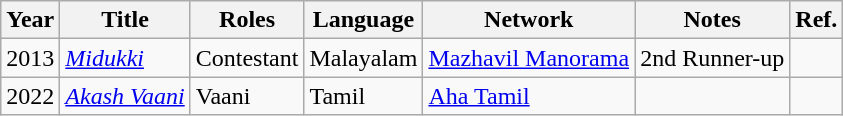<table class="wikitable">
<tr>
<th>Year</th>
<th>Title</th>
<th>Roles</th>
<th>Language</th>
<th>Network</th>
<th>Notes</th>
<th>Ref.</th>
</tr>
<tr>
<td>2013</td>
<td><em><a href='#'>Midukki</a></em></td>
<td>Contestant</td>
<td>Malayalam</td>
<td><a href='#'>Mazhavil Manorama</a></td>
<td>2nd Runner-up</td>
<td></td>
</tr>
<tr>
<td>2022</td>
<td><em><a href='#'>Akash Vaani</a></em></td>
<td>Vaani</td>
<td>Tamil</td>
<td><a href='#'>Aha Tamil</a></td>
<td></td>
<td></td>
</tr>
</table>
